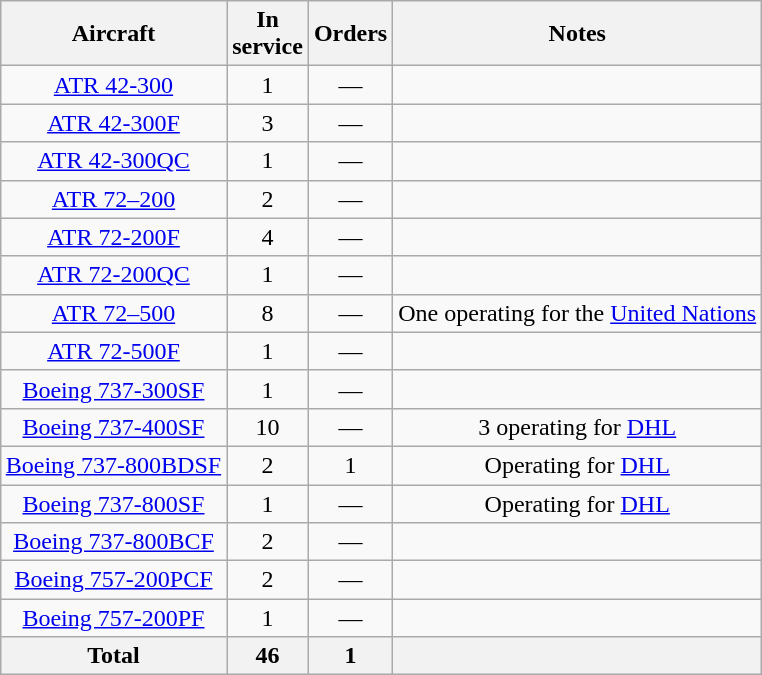<table class="wikitable" style="margin:0.5em auto; text-align:center">
<tr>
<th>Aircraft</th>
<th>In <br> service</th>
<th>Orders</th>
<th>Notes</th>
</tr>
<tr>
<td><a href='#'>ATR 42-300</a></td>
<td>1</td>
<td>—</td>
<td></td>
</tr>
<tr>
<td><a href='#'>ATR 42-300F</a></td>
<td>3</td>
<td>—</td>
<td></td>
</tr>
<tr>
<td><a href='#'>ATR 42-300QC</a></td>
<td>1</td>
<td>—</td>
<td></td>
</tr>
<tr>
<td><a href='#'>ATR 72–200</a></td>
<td>2</td>
<td>—</td>
<td></td>
</tr>
<tr>
<td><a href='#'>ATR 72-200F</a></td>
<td>4</td>
<td>—</td>
<td></td>
</tr>
<tr>
<td><a href='#'>ATR 72-200QC</a></td>
<td>1</td>
<td>—</td>
<td></td>
</tr>
<tr>
<td><a href='#'>ATR 72–500</a></td>
<td>8</td>
<td>—</td>
<td>One operating for the <a href='#'>United Nations</a></td>
</tr>
<tr>
<td><a href='#'>ATR 72-500F</a></td>
<td>1</td>
<td>—</td>
<td></td>
</tr>
<tr>
<td><a href='#'>Boeing 737-300SF</a></td>
<td>1</td>
<td>—</td>
<td></td>
</tr>
<tr>
<td><a href='#'>Boeing 737-400SF</a></td>
<td>10</td>
<td>—</td>
<td>3 operating for <a href='#'>DHL</a></td>
</tr>
<tr>
<td><a href='#'>Boeing 737-800BDSF</a></td>
<td>2</td>
<td>1</td>
<td>Operating for <a href='#'>DHL</a></td>
</tr>
<tr>
<td><a href='#'>Boeing 737-800SF</a></td>
<td>1</td>
<td>—</td>
<td>Operating for <a href='#'>DHL</a></td>
</tr>
<tr>
<td><a href='#'>Boeing 737-800BCF</a></td>
<td>2</td>
<td>—</td>
<td></td>
</tr>
<tr>
<td><a href='#'>Boeing 757-200PCF</a></td>
<td>2</td>
<td>—</td>
<td></td>
</tr>
<tr>
<td><a href='#'>Boeing 757-200PF</a></td>
<td>1</td>
<td>—</td>
<td></td>
</tr>
<tr>
<th>Total</th>
<th>46</th>
<th>1</th>
<th></th>
</tr>
</table>
